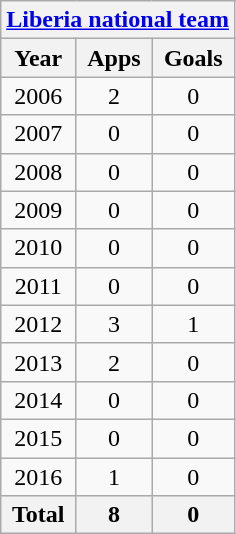<table class="wikitable" style="text-align:center">
<tr>
<th colspan=3><a href='#'>Liberia national team</a></th>
</tr>
<tr>
<th>Year</th>
<th>Apps</th>
<th>Goals</th>
</tr>
<tr>
<td>2006</td>
<td>2</td>
<td>0</td>
</tr>
<tr>
<td>2007</td>
<td>0</td>
<td>0</td>
</tr>
<tr>
<td>2008</td>
<td>0</td>
<td>0</td>
</tr>
<tr>
<td>2009</td>
<td>0</td>
<td>0</td>
</tr>
<tr>
<td>2010</td>
<td>0</td>
<td>0</td>
</tr>
<tr>
<td>2011</td>
<td>0</td>
<td>0</td>
</tr>
<tr>
<td>2012</td>
<td>3</td>
<td>1</td>
</tr>
<tr>
<td>2013</td>
<td>2</td>
<td>0</td>
</tr>
<tr>
<td>2014</td>
<td>0</td>
<td>0</td>
</tr>
<tr>
<td>2015</td>
<td>0</td>
<td>0</td>
</tr>
<tr>
<td>2016</td>
<td>1</td>
<td>0</td>
</tr>
<tr>
<th>Total</th>
<th>8</th>
<th>0</th>
</tr>
</table>
